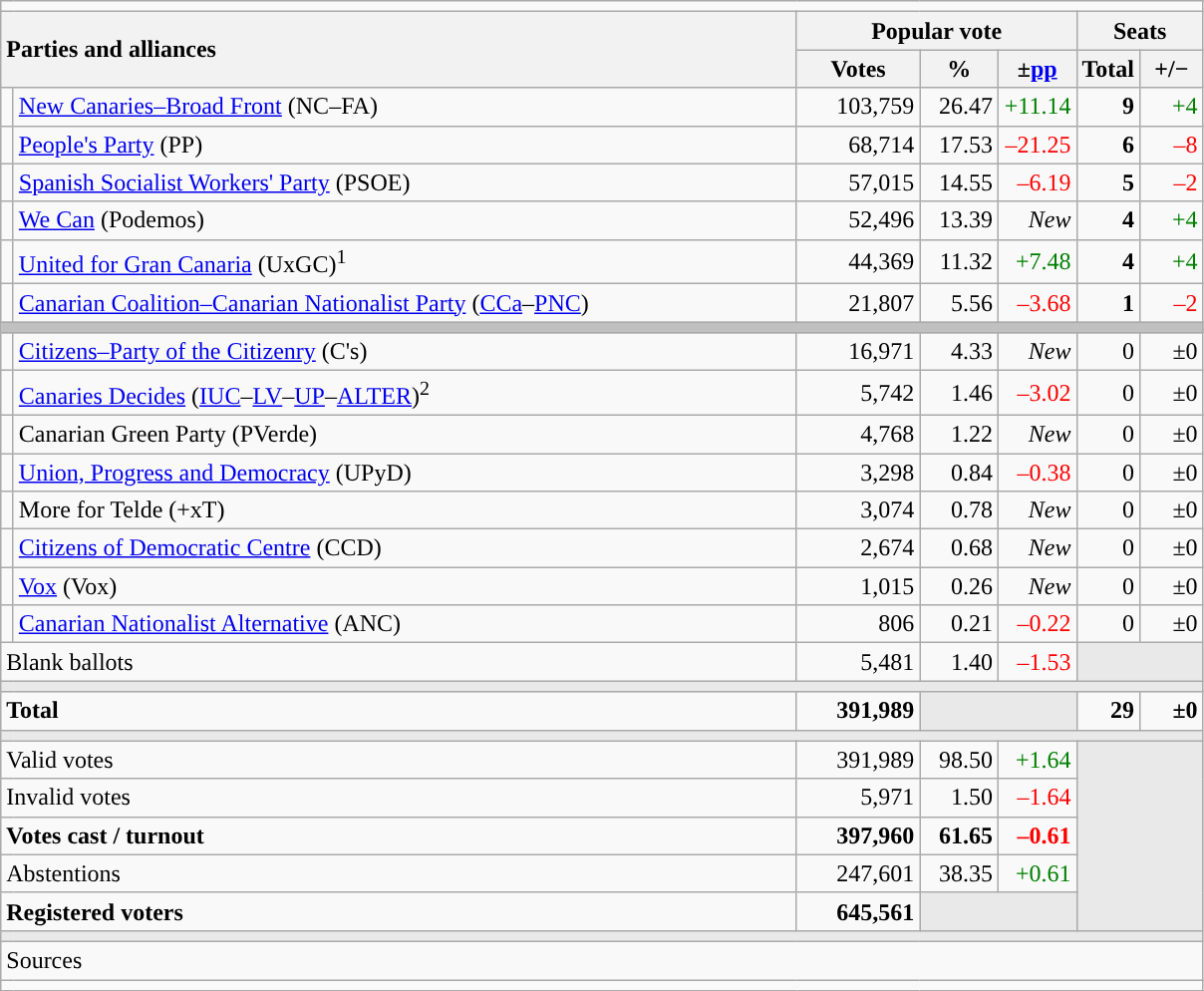<table class="wikitable" style="text-align:right;">
<tr>
<td colspan="7"></td>
</tr>
<tr>
<th style="text-align:left;" rowspan="2" colspan="2" width="525">Parties and alliances</th>
<th colspan="3">Popular vote</th>
<th colspan="2">Seats</th>
</tr>
<tr>
<th width="75">Votes</th>
<th width="45">%</th>
<th width="45">±<a href='#'>pp</a></th>
<th width="35">Total</th>
<th width="35">+/−</th>
</tr>
<tr>
<td width="1" style="color:inherit;background:"></td>
<td align="left"><a href='#'>New Canaries–Broad Front</a> (NC–FA)</td>
<td>103,759</td>
<td>26.47</td>
<td style="color:green;">+11.14</td>
<td><strong>9</strong></td>
<td style="color:green;">+4</td>
</tr>
<tr>
<td style="color:inherit;background:"></td>
<td align="left"><a href='#'>People's Party</a> (PP)</td>
<td>68,714</td>
<td>17.53</td>
<td style="color:red;">–21.25</td>
<td><strong>6</strong></td>
<td style="color:red;">–8</td>
</tr>
<tr>
<td style="color:inherit;background:"></td>
<td align="left"><a href='#'>Spanish Socialist Workers' Party</a> (PSOE)</td>
<td>57,015</td>
<td>14.55</td>
<td style="color:red;">–6.19</td>
<td><strong>5</strong></td>
<td style="color:red;">–2</td>
</tr>
<tr>
<td style="color:inherit;background:"></td>
<td align="left"><a href='#'>We Can</a> (Podemos)</td>
<td>52,496</td>
<td>13.39</td>
<td><em>New</em></td>
<td><strong>4</strong></td>
<td style="color:green;">+4</td>
</tr>
<tr>
<td style="color:inherit;background:"></td>
<td align="left"><a href='#'>United for Gran Canaria</a> (UxGC)<sup>1</sup></td>
<td>44,369</td>
<td>11.32</td>
<td style="color:green;">+7.48</td>
<td><strong>4</strong></td>
<td style="color:green;">+4</td>
</tr>
<tr>
<td style="color:inherit;background:"></td>
<td align="left"><a href='#'>Canarian Coalition–Canarian Nationalist Party</a> (<a href='#'>CCa</a>–<a href='#'>PNC</a>)</td>
<td>21,807</td>
<td>5.56</td>
<td style="color:red;">–3.68</td>
<td><strong>1</strong></td>
<td style="color:red;">–2</td>
</tr>
<tr>
<td colspan="7" bgcolor="#C0C0C0"></td>
</tr>
<tr>
<td style="color:inherit;background:"></td>
<td align="left"><a href='#'>Citizens–Party of the Citizenry</a> (C's)</td>
<td>16,971</td>
<td>4.33</td>
<td><em>New</em></td>
<td>0</td>
<td>±0</td>
</tr>
<tr>
<td style="color:inherit;background:"></td>
<td align="left"><a href='#'>Canaries Decides</a> (<a href='#'>IUC</a>–<a href='#'>LV</a>–<a href='#'>UP</a>–<a href='#'>ALTER</a>)<sup>2</sup></td>
<td>5,742</td>
<td>1.46</td>
<td style="color:red;">–3.02</td>
<td>0</td>
<td>±0</td>
</tr>
<tr>
<td style="color:inherit;background:"></td>
<td align="left">Canarian Green Party (PVerde)</td>
<td>4,768</td>
<td>1.22</td>
<td><em>New</em></td>
<td>0</td>
<td>±0</td>
</tr>
<tr>
<td style="color:inherit;background:"></td>
<td align="left"><a href='#'>Union, Progress and Democracy</a> (UPyD)</td>
<td>3,298</td>
<td>0.84</td>
<td style="color:red;">–0.38</td>
<td>0</td>
<td>±0</td>
</tr>
<tr>
<td style="color:inherit;background:"></td>
<td align="left">More for Telde (+xT)</td>
<td>3,074</td>
<td>0.78</td>
<td><em>New</em></td>
<td>0</td>
<td>±0</td>
</tr>
<tr>
<td style="color:inherit;background:"></td>
<td align="left"><a href='#'>Citizens of Democratic Centre</a> (CCD)</td>
<td>2,674</td>
<td>0.68</td>
<td><em>New</em></td>
<td>0</td>
<td>±0</td>
</tr>
<tr>
<td style="color:inherit;background:"></td>
<td align="left"><a href='#'>Vox</a> (Vox)</td>
<td>1,015</td>
<td>0.26</td>
<td><em>New</em></td>
<td>0</td>
<td>±0</td>
</tr>
<tr>
<td style="color:inherit;background:"></td>
<td align="left"><a href='#'>Canarian Nationalist Alternative</a> (ANC)</td>
<td>806</td>
<td>0.21</td>
<td style="color:red;">–0.22</td>
<td>0</td>
<td>±0</td>
</tr>
<tr>
<td align="left" colspan="2">Blank ballots</td>
<td>5,481</td>
<td>1.40</td>
<td style="color:red;">–1.53</td>
<td bgcolor="#E9E9E9" colspan="2"></td>
</tr>
<tr>
<td colspan="7" bgcolor="#E9E9E9"></td>
</tr>
<tr style="font-weight:bold;">
<td align="left" colspan="2">Total</td>
<td>391,989</td>
<td bgcolor="#E9E9E9" colspan="2"></td>
<td>29</td>
<td>±0</td>
</tr>
<tr>
<td colspan="7" bgcolor="#E9E9E9"></td>
</tr>
<tr>
<td align="left" colspan="2">Valid votes</td>
<td>391,989</td>
<td>98.50</td>
<td style="color:green;">+1.64</td>
<td bgcolor="#E9E9E9" colspan="2" rowspan="5"></td>
</tr>
<tr>
<td align="left" colspan="2">Invalid votes</td>
<td>5,971</td>
<td>1.50</td>
<td style="color:red;">–1.64</td>
</tr>
<tr style="font-weight:bold;">
<td align="left" colspan="2">Votes cast / turnout</td>
<td>397,960</td>
<td>61.65</td>
<td style="color:red;">–0.61</td>
</tr>
<tr>
<td align="left" colspan="2">Abstentions</td>
<td>247,601</td>
<td>38.35</td>
<td style="color:green;">+0.61</td>
</tr>
<tr style="font-weight:bold;">
<td align="left" colspan="2">Registered voters</td>
<td>645,561</td>
<td bgcolor="#E9E9E9" colspan="2"></td>
</tr>
<tr>
<td colspan="7" bgcolor="#E9E9E9"></td>
</tr>
<tr>
<td align="left" colspan="7">Sources</td>
</tr>
<tr>
<td colspan="7" style="text-align:left; max-width:790px;"></td>
</tr>
</table>
